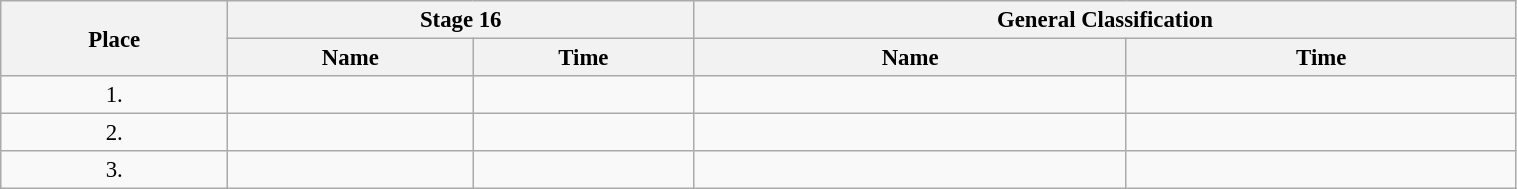<table class="wikitable"  style="font-size:95%; width:80%;">
<tr>
<th rowspan="2">Place</th>
<th colspan="2">Stage 16</th>
<th colspan="2">General Classification</th>
</tr>
<tr>
<th>Name</th>
<th>Time</th>
<th>Name</th>
<th>Time</th>
</tr>
<tr>
<td style="text-align:center;">1.</td>
<td></td>
<td></td>
<td></td>
<td></td>
</tr>
<tr>
<td style="text-align:center;">2.</td>
<td></td>
<td></td>
<td></td>
<td></td>
</tr>
<tr>
<td style="text-align:center;">3.</td>
<td></td>
<td></td>
<td></td>
<td></td>
</tr>
</table>
